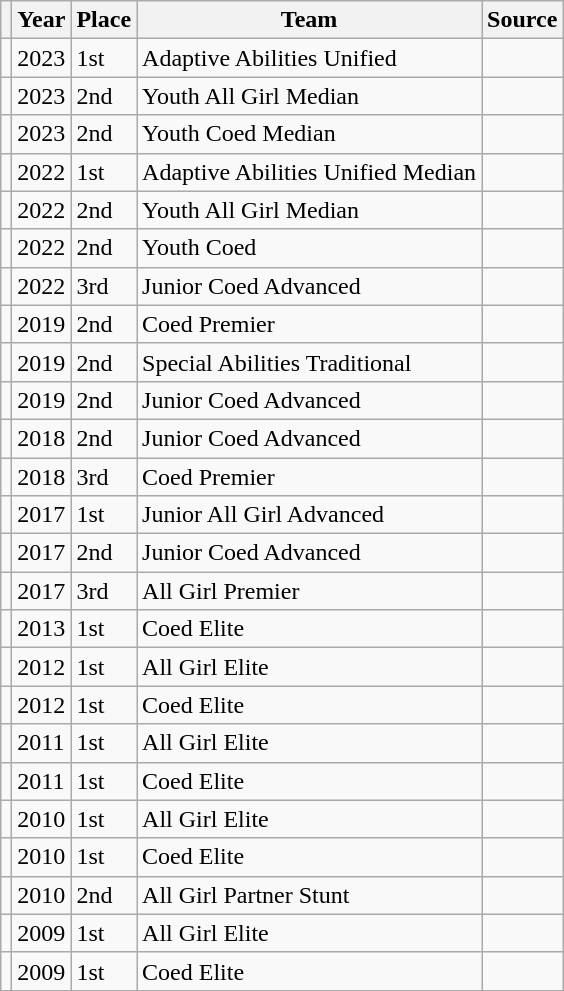<table class="wikitable">
<tr>
<th></th>
<th>Year</th>
<th>Place</th>
<th>Team</th>
<th>Source</th>
</tr>
<tr>
<td></td>
<td>2023</td>
<td>1st</td>
<td>Adaptive Abilities Unified</td>
<td></td>
</tr>
<tr>
<td></td>
<td>2023</td>
<td>2nd</td>
<td>Youth All Girl Median</td>
<td></td>
</tr>
<tr>
<td></td>
<td>2023</td>
<td>2nd</td>
<td>Youth Coed Median</td>
<td></td>
</tr>
<tr>
<td></td>
<td>2022</td>
<td>1st</td>
<td>Adaptive Abilities Unified Median</td>
<td></td>
</tr>
<tr>
<td></td>
<td>2022</td>
<td>2nd</td>
<td>Youth All Girl Median</td>
<td></td>
</tr>
<tr>
<td></td>
<td>2022</td>
<td>2nd</td>
<td>Youth Coed</td>
<td></td>
</tr>
<tr>
<td></td>
<td>2022</td>
<td>3rd</td>
<td>Junior Coed Advanced</td>
<td></td>
</tr>
<tr>
<td></td>
<td>2019</td>
<td>2nd</td>
<td>Coed Premier</td>
<td></td>
</tr>
<tr>
<td></td>
<td>2019</td>
<td>2nd</td>
<td>Special Abilities Traditional</td>
<td></td>
</tr>
<tr>
<td></td>
<td>2019</td>
<td>2nd</td>
<td>Junior Coed Advanced</td>
<td></td>
</tr>
<tr>
<td></td>
<td>2018</td>
<td>2nd</td>
<td>Junior Coed Advanced</td>
<td></td>
</tr>
<tr>
<td></td>
<td>2018</td>
<td>3rd</td>
<td>Coed Premier</td>
<td></td>
</tr>
<tr>
<td></td>
<td>2017</td>
<td>1st</td>
<td>Junior All Girl Advanced</td>
<td></td>
</tr>
<tr>
<td></td>
<td>2017</td>
<td>2nd</td>
<td>Junior Coed Advanced</td>
<td></td>
</tr>
<tr>
<td></td>
<td>2017</td>
<td>3rd</td>
<td>All Girl Premier</td>
<td></td>
</tr>
<tr>
<td></td>
<td>2013</td>
<td>1st</td>
<td>Coed Elite</td>
<td></td>
</tr>
<tr>
<td></td>
<td>2012</td>
<td>1st</td>
<td>All Girl Elite</td>
<td></td>
</tr>
<tr>
<td></td>
<td>2012</td>
<td>1st</td>
<td>Coed Elite</td>
<td></td>
</tr>
<tr>
<td></td>
<td>2011</td>
<td>1st</td>
<td>All Girl Elite</td>
<td></td>
</tr>
<tr>
<td></td>
<td>2011</td>
<td>1st</td>
<td>Coed Elite</td>
<td></td>
</tr>
<tr>
<td></td>
<td>2010</td>
<td>1st</td>
<td>All Girl Elite</td>
<td></td>
</tr>
<tr>
<td></td>
<td>2010</td>
<td>1st</td>
<td>Coed Elite</td>
<td></td>
</tr>
<tr>
<td></td>
<td>2010</td>
<td>2nd</td>
<td>All Girl Partner Stunt</td>
<td></td>
</tr>
<tr>
<td></td>
<td>2009</td>
<td>1st</td>
<td>All Girl Elite</td>
<td></td>
</tr>
<tr>
<td></td>
<td>2009</td>
<td>1st</td>
<td>Coed Elite</td>
<td></td>
</tr>
</table>
